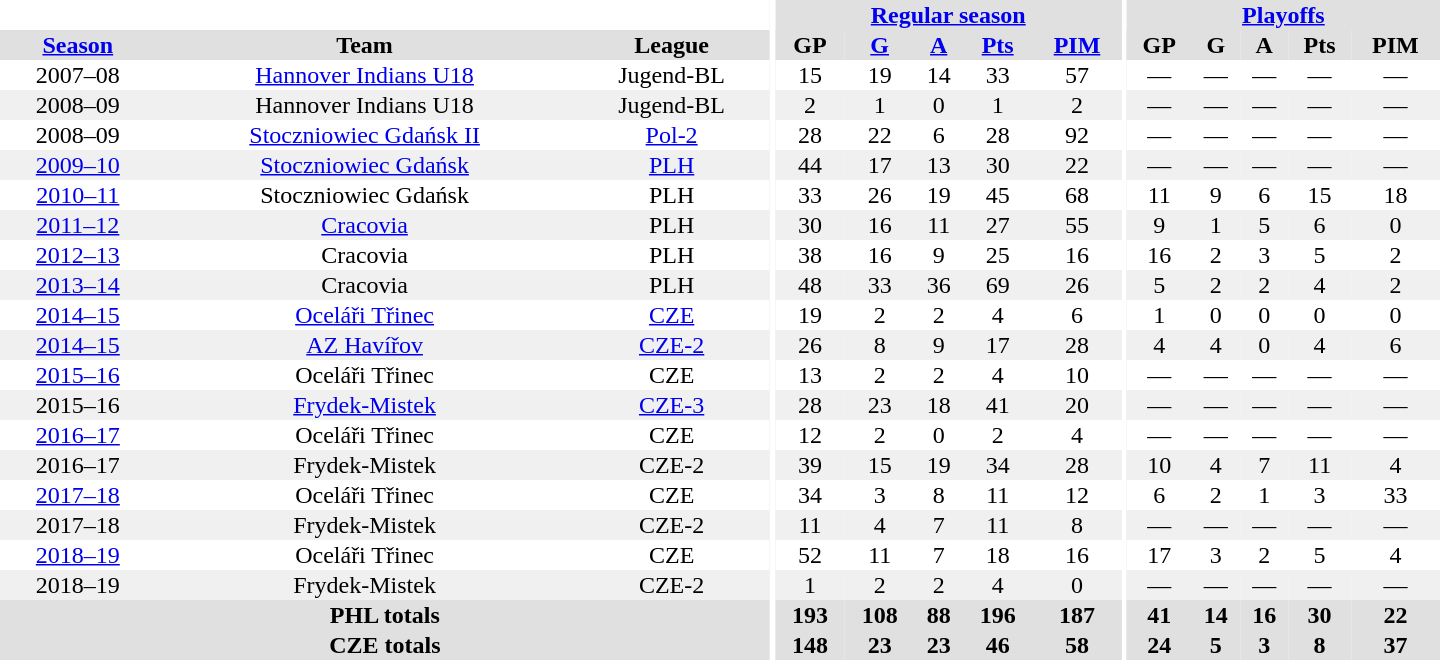<table border="0" cellpadding="1" cellspacing="0" style="text-align:center; width:60em">
<tr bgcolor="#e0e0e0">
<th colspan="3" bgcolor="#ffffff"></th>
<th rowspan="99" bgcolor="#ffffff"></th>
<th colspan="5"><a href='#'>Regular season</a></th>
<th rowspan="99" bgcolor="#ffffff"></th>
<th colspan="5"><a href='#'>Playoffs</a></th>
</tr>
<tr bgcolor="#e0e0e0">
<th><a href='#'>Season</a></th>
<th>Team</th>
<th>League</th>
<th>GP</th>
<th><a href='#'>G</a></th>
<th><a href='#'>A</a></th>
<th><a href='#'>Pts</a></th>
<th><a href='#'>PIM</a></th>
<th>GP</th>
<th>G</th>
<th>A</th>
<th>Pts</th>
<th>PIM</th>
</tr>
<tr>
<td>2007–08</td>
<td><a href='#'>Hannover Indians U18</a></td>
<td>Jugend-BL</td>
<td>15</td>
<td>19</td>
<td>14</td>
<td>33</td>
<td>57</td>
<td>—</td>
<td>—</td>
<td>—</td>
<td>—</td>
<td>—</td>
</tr>
<tr bgcolor="#f0f0f0">
<td>2008–09</td>
<td>Hannover Indians U18</td>
<td>Jugend-BL</td>
<td>2</td>
<td>1</td>
<td>0</td>
<td>1</td>
<td>2</td>
<td>—</td>
<td>—</td>
<td>—</td>
<td>—</td>
<td>—</td>
</tr>
<tr>
<td>2008–09</td>
<td><a href='#'>Stoczniowiec Gdańsk II</a></td>
<td><a href='#'>Pol-2</a></td>
<td>28</td>
<td>22</td>
<td>6</td>
<td>28</td>
<td>92</td>
<td>—</td>
<td>—</td>
<td>—</td>
<td>—</td>
<td>—</td>
</tr>
<tr bgcolor="#f0f0f0">
<td><a href='#'>2009–10</a></td>
<td><a href='#'>Stoczniowiec Gdańsk</a></td>
<td><a href='#'>PLH</a></td>
<td>44</td>
<td>17</td>
<td>13</td>
<td>30</td>
<td>22</td>
<td>—</td>
<td>—</td>
<td>—</td>
<td>—</td>
<td>—</td>
</tr>
<tr>
<td><a href='#'>2010–11</a></td>
<td>Stoczniowiec Gdańsk</td>
<td>PLH</td>
<td>33</td>
<td>26</td>
<td>19</td>
<td>45</td>
<td>68</td>
<td>11</td>
<td>9</td>
<td>6</td>
<td>15</td>
<td>18</td>
</tr>
<tr bgcolor="#f0f0f0">
<td><a href='#'>2011–12</a></td>
<td><a href='#'>Cracovia</a></td>
<td>PLH</td>
<td>30</td>
<td>16</td>
<td>11</td>
<td>27</td>
<td>55</td>
<td>9</td>
<td>1</td>
<td>5</td>
<td>6</td>
<td>0</td>
</tr>
<tr>
<td><a href='#'>2012–13</a></td>
<td>Cracovia</td>
<td>PLH</td>
<td>38</td>
<td>16</td>
<td>9</td>
<td>25</td>
<td>16</td>
<td>16</td>
<td>2</td>
<td>3</td>
<td>5</td>
<td>2</td>
</tr>
<tr bgcolor="#f0f0f0">
<td><a href='#'>2013–14</a></td>
<td>Cracovia</td>
<td>PLH</td>
<td>48</td>
<td>33</td>
<td>36</td>
<td>69</td>
<td>26</td>
<td>5</td>
<td>2</td>
<td>2</td>
<td>4</td>
<td>2</td>
</tr>
<tr>
<td><a href='#'>2014–15</a></td>
<td><a href='#'>Oceláři Třinec</a></td>
<td><a href='#'>CZE</a></td>
<td>19</td>
<td>2</td>
<td>2</td>
<td>4</td>
<td>6</td>
<td>1</td>
<td>0</td>
<td>0</td>
<td>0</td>
<td>0</td>
</tr>
<tr bgcolor="#f0f0f0">
<td><a href='#'>2014–15</a></td>
<td><a href='#'>AZ Havířov</a></td>
<td><a href='#'>CZE-2</a></td>
<td>26</td>
<td>8</td>
<td>9</td>
<td>17</td>
<td>28</td>
<td>4</td>
<td>4</td>
<td>0</td>
<td>4</td>
<td>6</td>
</tr>
<tr>
<td><a href='#'>2015–16</a></td>
<td>Oceláři Třinec</td>
<td>CZE</td>
<td>13</td>
<td>2</td>
<td>2</td>
<td>4</td>
<td>10</td>
<td>—</td>
<td>—</td>
<td>—</td>
<td>—</td>
<td>—</td>
</tr>
<tr bgcolor="#f0f0f0">
<td>2015–16</td>
<td><a href='#'>Frydek-Mistek</a></td>
<td><a href='#'>CZE-3</a></td>
<td>28</td>
<td>23</td>
<td>18</td>
<td>41</td>
<td>20</td>
<td>—</td>
<td>—</td>
<td>—</td>
<td>—</td>
<td>—</td>
</tr>
<tr>
<td><a href='#'>2016–17</a></td>
<td>Oceláři Třinec</td>
<td>CZE</td>
<td>12</td>
<td>2</td>
<td>0</td>
<td>2</td>
<td>4</td>
<td>—</td>
<td>—</td>
<td>—</td>
<td>—</td>
<td>—</td>
</tr>
<tr bgcolor="#f0f0f0">
<td>2016–17</td>
<td>Frydek-Mistek</td>
<td>CZE-2</td>
<td>39</td>
<td>15</td>
<td>19</td>
<td>34</td>
<td>28</td>
<td>10</td>
<td>4</td>
<td>7</td>
<td>11</td>
<td>4</td>
</tr>
<tr>
<td><a href='#'>2017–18</a></td>
<td>Oceláři Třinec</td>
<td>CZE</td>
<td>34</td>
<td>3</td>
<td>8</td>
<td>11</td>
<td>12</td>
<td>6</td>
<td>2</td>
<td>1</td>
<td>3</td>
<td>33</td>
</tr>
<tr bgcolor="#f0f0f0">
<td>2017–18</td>
<td>Frydek-Mistek</td>
<td>CZE-2</td>
<td>11</td>
<td>4</td>
<td>7</td>
<td>11</td>
<td>8</td>
<td>—</td>
<td>—</td>
<td>—</td>
<td>—</td>
<td>—</td>
</tr>
<tr>
<td><a href='#'>2018–19</a></td>
<td>Oceláři Třinec</td>
<td>CZE</td>
<td>52</td>
<td>11</td>
<td>7</td>
<td>18</td>
<td>16</td>
<td>17</td>
<td>3</td>
<td>2</td>
<td>5</td>
<td>4</td>
</tr>
<tr bgcolor="#f0f0f0">
<td>2018–19</td>
<td>Frydek-Mistek</td>
<td>CZE-2</td>
<td>1</td>
<td>2</td>
<td>2</td>
<td>4</td>
<td>0</td>
<td>—</td>
<td>—</td>
<td>—</td>
<td>—</td>
<td>—</td>
</tr>
<tr bgcolor="#e0e0e0">
<th colspan="3">PHL totals</th>
<th>193</th>
<th>108</th>
<th>88</th>
<th>196</th>
<th>187</th>
<th>41</th>
<th>14</th>
<th>16</th>
<th>30</th>
<th>22</th>
</tr>
<tr bgcolor="#e0e0e0">
<th colspan="3">CZE totals</th>
<th>148</th>
<th>23</th>
<th>23</th>
<th>46</th>
<th>58</th>
<th>24</th>
<th>5</th>
<th>3</th>
<th>8</th>
<th>37</th>
</tr>
</table>
